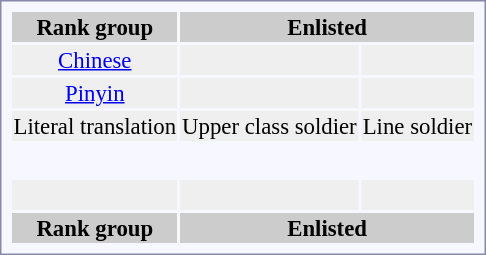<table style="border:1px solid #8888aa; background-color:#f7f8ff; padding:5px; font-size:95%; margin: 0px 12px 12px 0px; text-align:center;">
<tr style="background-color:#CCCCCC; ">
<th>Rank group</th>
<th colspan=2>Enlisted</th>
</tr>
<tr style="background:#efefef;">
<td><a href='#'>Chinese</a></td>
<td></td>
<td></td>
</tr>
<tr style="background:#efefef;">
<td><a href='#'>Pinyin</a></td>
<td></td>
<td></td>
</tr>
<tr style="background:#efefef;">
<td>Literal translation</td>
<td>Upper class soldier</td>
<td>Line soldier</td>
</tr>
<tr style="text-align:center;">
<td rowspan=2><strong></strong></td>
<td></td>
<td></td>
</tr>
<tr style="text-align:center;">
<td></td>
<td></td>
</tr>
<tr style="text-align:center;">
<td rowspan=2><strong></strong></td>
<td></td>
<td></td>
</tr>
<tr style="text-align:center;">
<td></td>
<td></td>
</tr>
<tr style="text-align:center;">
<td rowspan=2><strong></strong></td>
<td></td>
<td></td>
</tr>
<tr style="text-align:center;">
<td></td>
<td></td>
</tr>
<tr style="text-align:center; background:#efefef;">
<th></th>
<td><br></td>
<td><br></td>
</tr>
<tr style="background-color:#CCCCCC; text-align:center;">
<th>Rank group</th>
<th colspan=2>Enlisted</th>
</tr>
</table>
